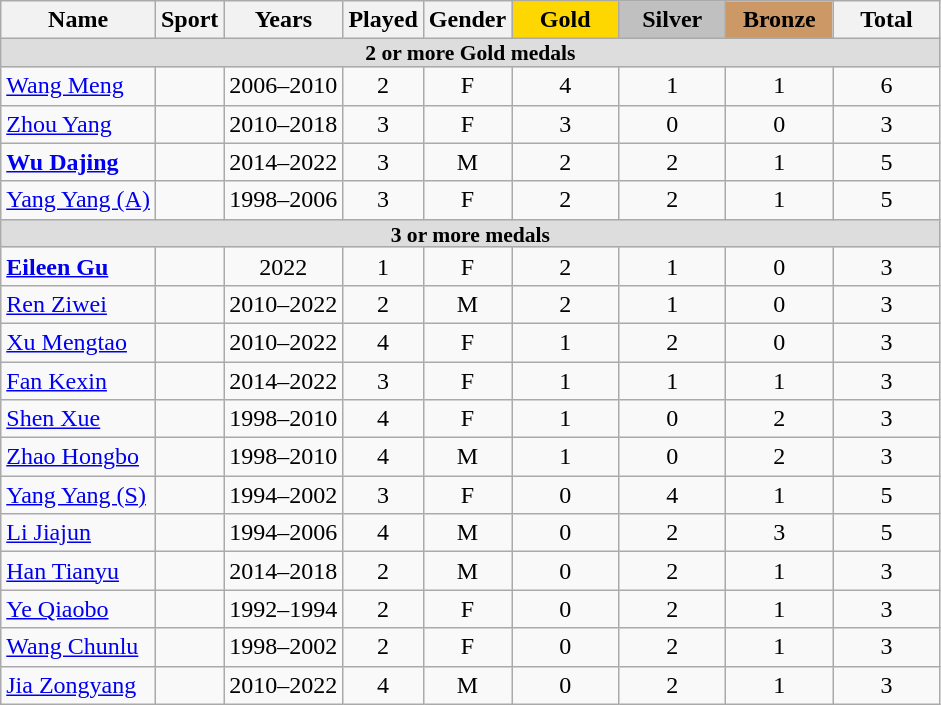<table class="wikitable" style="text-align: center;">
<tr>
<th>Name</th>
<th>Sport</th>
<th>Years</th>
<th>Played</th>
<th>Gender</th>
<th style="background:gold; width:4.0em; font-weight:bold;">Gold</th>
<th style="background:silver; width:4.0em; font-weight:bold;">Silver</th>
<th style="background:#c96; width:4.0em; font-weight:bold;">Bronze</th>
<th style="width:4.0em;">Total</th>
</tr>
<tr style="background:#ddd;">
<td colspan="10" style="text-align:center; font-size:90%; line-height:12px;"><strong>2 or more Gold medals</strong></td>
</tr>
<tr>
<td align=left><a href='#'>Wang Meng</a></td>
<td></td>
<td>2006–2010</td>
<td>2</td>
<td>F</td>
<td>4</td>
<td>1</td>
<td>1</td>
<td>6</td>
</tr>
<tr>
<td align=left><a href='#'>Zhou Yang</a></td>
<td></td>
<td>2010–2018</td>
<td>3</td>
<td>F</td>
<td>3</td>
<td>0</td>
<td>0</td>
<td>3</td>
</tr>
<tr>
<td align=left><strong><a href='#'>Wu Dajing</a></strong></td>
<td></td>
<td>2014–2022</td>
<td>3</td>
<td>M</td>
<td>2</td>
<td>2</td>
<td>1</td>
<td>5</td>
</tr>
<tr>
<td align=left><a href='#'>Yang Yang (A)</a></td>
<td></td>
<td>1998–2006</td>
<td>3</td>
<td>F</td>
<td>2</td>
<td>2</td>
<td>1</td>
<td>5</td>
</tr>
<tr style="background:#ddd;">
<td colspan="10" style="text-align:center; font-size:90%; line-height:12px;"><strong>3 or more medals</strong></td>
</tr>
<tr>
<td align=left><strong><a href='#'>Eileen Gu</a></strong></td>
<td></td>
<td>2022</td>
<td>1</td>
<td>F</td>
<td>2</td>
<td>1</td>
<td>0</td>
<td>3</td>
</tr>
<tr>
<td align=left><a href='#'>Ren Ziwei</a></td>
<td></td>
<td>2010–2022</td>
<td>2</td>
<td>M</td>
<td>2</td>
<td>1</td>
<td>0</td>
<td>3</td>
</tr>
<tr>
<td align=left><a href='#'>Xu Mengtao</a></td>
<td></td>
<td>2010–2022</td>
<td>4</td>
<td>F</td>
<td>1</td>
<td>2</td>
<td>0</td>
<td>3</td>
</tr>
<tr>
<td align=left><a href='#'>Fan Kexin</a></td>
<td></td>
<td>2014–2022</td>
<td>3</td>
<td>F</td>
<td>1</td>
<td>1</td>
<td>1</td>
<td>3</td>
</tr>
<tr>
<td align=left><a href='#'>Shen Xue</a></td>
<td></td>
<td>1998–2010</td>
<td>4</td>
<td>F</td>
<td>1</td>
<td>0</td>
<td>2</td>
<td>3</td>
</tr>
<tr>
<td align=left><a href='#'>Zhao Hongbo</a></td>
<td></td>
<td>1998–2010</td>
<td>4</td>
<td>M</td>
<td>1</td>
<td>0</td>
<td>2</td>
<td>3</td>
</tr>
<tr>
<td align=left><a href='#'>Yang Yang (S)</a></td>
<td></td>
<td>1994–2002</td>
<td>3</td>
<td>F</td>
<td>0</td>
<td>4</td>
<td>1</td>
<td>5</td>
</tr>
<tr>
<td align=left><a href='#'>Li Jiajun</a></td>
<td></td>
<td>1994–2006</td>
<td>4</td>
<td>M</td>
<td>0</td>
<td>2</td>
<td>3</td>
<td>5</td>
</tr>
<tr>
<td align=left><a href='#'>Han Tianyu</a></td>
<td></td>
<td>2014–2018</td>
<td>2</td>
<td>M</td>
<td>0</td>
<td>2</td>
<td>1</td>
<td>3</td>
</tr>
<tr>
<td align=left><a href='#'>Ye Qiaobo</a></td>
<td></td>
<td>1992–1994</td>
<td>2</td>
<td>F</td>
<td>0</td>
<td>2</td>
<td>1</td>
<td>3</td>
</tr>
<tr>
<td align=left><a href='#'>Wang Chunlu</a></td>
<td></td>
<td>1998–2002</td>
<td>2</td>
<td>F</td>
<td>0</td>
<td>2</td>
<td>1</td>
<td>3</td>
</tr>
<tr>
<td align=left><a href='#'>Jia Zongyang</a></td>
<td></td>
<td>2010–2022</td>
<td>4</td>
<td>M</td>
<td>0</td>
<td>2</td>
<td>1</td>
<td>3</td>
</tr>
</table>
